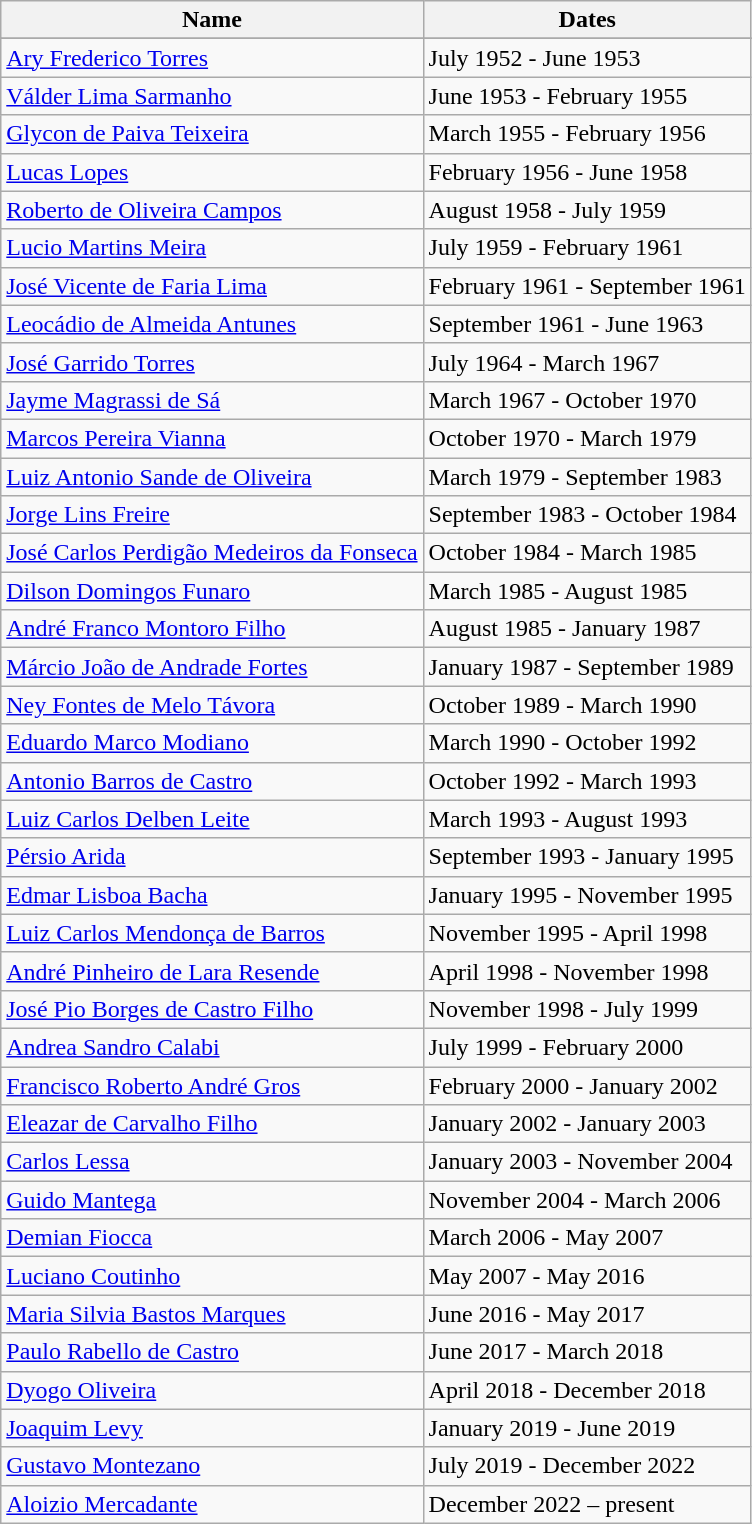<table class="wikitable">
<tr>
<th>Name</th>
<th>Dates</th>
</tr>
<tr>
</tr>
<tr>
<td><a href='#'>Ary Frederico Torres</a></td>
<td>July 1952 - June 1953</td>
</tr>
<tr>
<td><a href='#'>Válder Lima Sarmanho</a></td>
<td>June 1953 - February 1955</td>
</tr>
<tr>
<td><a href='#'>Glycon de Paiva Teixeira</a></td>
<td>March 1955 - February 1956</td>
</tr>
<tr>
<td><a href='#'>Lucas Lopes</a></td>
<td>February 1956 - June 1958</td>
</tr>
<tr>
<td><a href='#'>Roberto de Oliveira Campos</a></td>
<td>August 1958 - July 1959</td>
</tr>
<tr>
<td><a href='#'>Lucio Martins Meira</a></td>
<td>July 1959 - February 1961</td>
</tr>
<tr>
<td><a href='#'>José Vicente de Faria Lima</a></td>
<td>February 1961 - September 1961</td>
</tr>
<tr>
<td><a href='#'>Leocádio de Almeida Antunes</a></td>
<td>September 1961 - June 1963</td>
</tr>
<tr>
<td><a href='#'>José Garrido Torres</a></td>
<td>July 1964 - March 1967</td>
</tr>
<tr>
<td><a href='#'>Jayme Magrassi de Sá</a></td>
<td>March 1967 - October 1970</td>
</tr>
<tr>
<td><a href='#'>Marcos Pereira Vianna</a></td>
<td>October 1970 - March 1979</td>
</tr>
<tr>
<td><a href='#'>Luiz Antonio Sande de Oliveira</a></td>
<td>March 1979 - September 1983</td>
</tr>
<tr>
<td><a href='#'>Jorge Lins Freire</a></td>
<td>September 1983 - October 1984</td>
</tr>
<tr>
<td><a href='#'>José Carlos Perdigão Medeiros da Fonseca</a></td>
<td>October 1984 - March 1985</td>
</tr>
<tr>
<td><a href='#'>Dilson Domingos Funaro</a></td>
<td>March 1985 - August 1985</td>
</tr>
<tr>
<td><a href='#'>André Franco Montoro Filho</a></td>
<td>August 1985 - January 1987</td>
</tr>
<tr>
<td><a href='#'>Márcio João de Andrade Fortes</a></td>
<td>January 1987 - September 1989</td>
</tr>
<tr>
<td><a href='#'>Ney Fontes de Melo Távora</a></td>
<td>October 1989 - March 1990</td>
</tr>
<tr>
<td><a href='#'>Eduardo Marco Modiano</a></td>
<td>March 1990 - October 1992</td>
</tr>
<tr>
<td><a href='#'>Antonio Barros de Castro</a></td>
<td>October 1992 - March 1993</td>
</tr>
<tr>
<td><a href='#'>Luiz Carlos Delben Leite</a></td>
<td>March 1993 - August 1993</td>
</tr>
<tr>
<td><a href='#'>Pérsio Arida</a></td>
<td>September 1993 - January 1995</td>
</tr>
<tr>
<td><a href='#'>Edmar Lisboa Bacha</a></td>
<td>January 1995 - November 1995</td>
</tr>
<tr>
<td><a href='#'>Luiz Carlos Mendonça de Barros</a></td>
<td>November 1995 - April 1998</td>
</tr>
<tr>
<td><a href='#'>André Pinheiro de Lara Resende</a></td>
<td>April 1998 - November 1998</td>
</tr>
<tr>
<td><a href='#'>José Pio Borges de Castro Filho</a></td>
<td>November 1998 - July 1999</td>
</tr>
<tr>
<td><a href='#'>Andrea Sandro Calabi</a></td>
<td>July 1999 - February 2000</td>
</tr>
<tr>
<td><a href='#'>Francisco Roberto André Gros</a></td>
<td>February 2000 - January 2002</td>
</tr>
<tr>
<td><a href='#'>Eleazar de Carvalho Filho</a></td>
<td>January 2002 - January 2003</td>
</tr>
<tr>
<td><a href='#'>Carlos Lessa</a></td>
<td>January 2003 - November 2004</td>
</tr>
<tr>
<td><a href='#'>Guido Mantega</a></td>
<td>November 2004 - March 2006</td>
</tr>
<tr>
<td><a href='#'>Demian Fiocca</a></td>
<td>March 2006 - May 2007</td>
</tr>
<tr>
<td><a href='#'>Luciano Coutinho</a></td>
<td>May 2007 - May 2016</td>
</tr>
<tr>
<td><a href='#'>Maria Silvia Bastos Marques</a></td>
<td>June 2016 - May 2017</td>
</tr>
<tr>
<td><a href='#'>Paulo Rabello de Castro</a></td>
<td>June 2017 - March 2018</td>
</tr>
<tr>
<td><a href='#'>Dyogo Oliveira</a></td>
<td>April 2018 - December 2018</td>
</tr>
<tr>
<td><a href='#'>Joaquim Levy</a></td>
<td>January 2019 - June 2019</td>
</tr>
<tr>
<td><a href='#'>Gustavo Montezano</a></td>
<td>July 2019 - December 2022</td>
</tr>
<tr>
<td><a href='#'>Aloizio Mercadante</a></td>
<td>December 2022 – present</td>
</tr>
</table>
